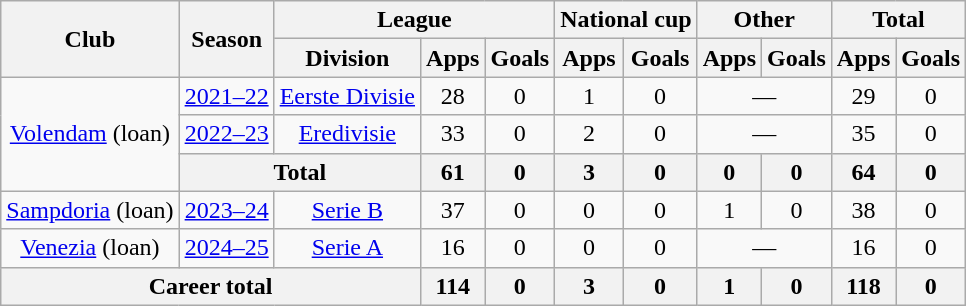<table class="wikitable" Style="text-align: center">
<tr>
<th rowspan="2">Club</th>
<th rowspan="2">Season</th>
<th colspan="3">League</th>
<th colspan="2">National cup</th>
<th colspan="2">Other</th>
<th colspan="2">Total</th>
</tr>
<tr>
<th>Division</th>
<th>Apps</th>
<th>Goals</th>
<th>Apps</th>
<th>Goals</th>
<th>Apps</th>
<th>Goals</th>
<th>Apps</th>
<th>Goals</th>
</tr>
<tr>
<td rowspan="3"><a href='#'>Volendam</a> (loan)</td>
<td><a href='#'>2021–22</a></td>
<td><a href='#'>Eerste Divisie</a></td>
<td>28</td>
<td>0</td>
<td>1</td>
<td>0</td>
<td colspan="2">—</td>
<td>29</td>
<td>0</td>
</tr>
<tr>
<td><a href='#'>2022–23</a></td>
<td><a href='#'>Eredivisie</a></td>
<td>33</td>
<td>0</td>
<td>2</td>
<td>0</td>
<td colspan="2">—</td>
<td>35</td>
<td>0</td>
</tr>
<tr>
<th colspan="2">Total</th>
<th>61</th>
<th>0</th>
<th>3</th>
<th>0</th>
<th>0</th>
<th>0</th>
<th>64</th>
<th>0</th>
</tr>
<tr>
<td><a href='#'>Sampdoria</a> (loan)</td>
<td><a href='#'>2023–24</a></td>
<td><a href='#'>Serie B</a></td>
<td>37</td>
<td>0</td>
<td>0</td>
<td>0</td>
<td>1</td>
<td>0</td>
<td>38</td>
<td>0</td>
</tr>
<tr>
<td><a href='#'>Venezia</a> (loan)</td>
<td><a href='#'>2024–25</a></td>
<td><a href='#'>Serie A</a></td>
<td>16</td>
<td>0</td>
<td>0</td>
<td>0</td>
<td colspan="2">—</td>
<td>16</td>
<td>0</td>
</tr>
<tr>
<th colspan="3">Career total</th>
<th>114</th>
<th>0</th>
<th>3</th>
<th>0</th>
<th>1</th>
<th>0</th>
<th>118</th>
<th>0</th>
</tr>
</table>
